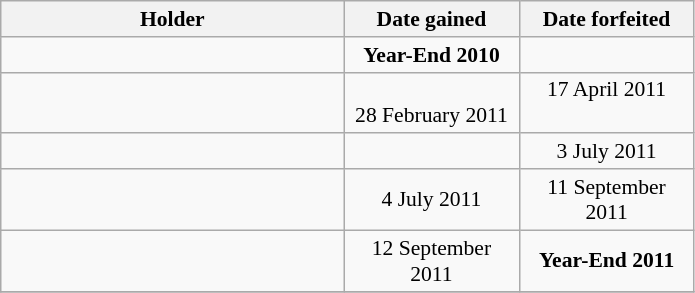<table class="wikitable" style="font-size:90%">
<tr>
<th style="width:222px;">Holder</th>
<th style="width:110px;">Date gained</th>
<th style="width:110px;">Date forfeited</th>
</tr>
<tr>
<td></td>
<td style="text-align:center;"><strong>Year-End 2010</strong></td>
<td></td>
</tr>
<tr>
<td><br></td>
<td style="text-align:center;"><br>28 February 2011</td>
<td style="text-align:center;">17 April 2011<br> </td>
</tr>
<tr>
<td></td>
<td style="text-align:center;"></td>
<td style="text-align:center;">3 July 2011</td>
</tr>
<tr>
<td><br></td>
<td style="text-align:center;">4 July 2011</td>
<td style="text-align:center;">11 September 2011</td>
</tr>
<tr>
<td></td>
<td style="text-align:center;">12 September 2011</td>
<td style="text-align:center;"><strong>Year-End 2011</strong></td>
</tr>
<tr>
</tr>
</table>
